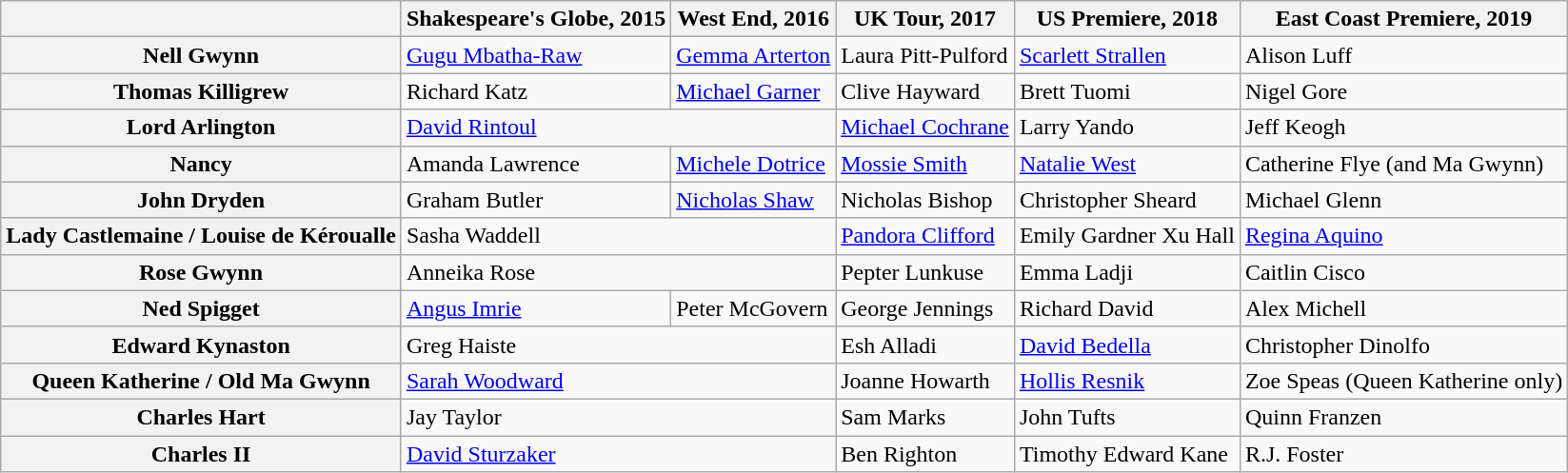<table class="wikitable">
<tr>
<th></th>
<th>Shakespeare's Globe, 2015</th>
<th>West End, 2016</th>
<th>UK Tour, 2017</th>
<th>US Premiere, 2018</th>
<th>East Coast Premiere, 2019</th>
</tr>
<tr>
<th>Nell Gwynn</th>
<td><a href='#'>Gugu Mbatha-Raw</a></td>
<td><a href='#'>Gemma Arterton</a></td>
<td>Laura Pitt-Pulford</td>
<td><a href='#'>Scarlett Strallen</a></td>
<td>Alison Luff</td>
</tr>
<tr>
<th>Thomas Killigrew</th>
<td>Richard Katz</td>
<td><a href='#'>Michael Garner</a></td>
<td>Clive Hayward</td>
<td>Brett Tuomi</td>
<td>Nigel Gore</td>
</tr>
<tr>
<th>Lord Arlington</th>
<td colspan="2"><a href='#'>David Rintoul</a></td>
<td><a href='#'>Michael Cochrane</a></td>
<td>Larry Yando</td>
<td>Jeff Keogh</td>
</tr>
<tr>
<th>Nancy</th>
<td>Amanda Lawrence</td>
<td><a href='#'>Michele Dotrice</a></td>
<td><a href='#'>Mossie Smith</a></td>
<td><a href='#'>Natalie West</a></td>
<td>Catherine Flye (and Ma Gwynn)</td>
</tr>
<tr>
<th>John Dryden</th>
<td>Graham Butler</td>
<td><a href='#'>Nicholas Shaw</a></td>
<td>Nicholas Bishop</td>
<td>Christopher Sheard</td>
<td>Michael Glenn</td>
</tr>
<tr>
<th>Lady Castlemaine / Louise de Kéroualle</th>
<td colspan="2">Sasha Waddell</td>
<td><a href='#'>Pandora Clifford</a></td>
<td>Emily Gardner Xu Hall</td>
<td><a href='#'>Regina Aquino</a></td>
</tr>
<tr>
<th>Rose Gwynn</th>
<td colspan="2">Anneika Rose</td>
<td>Pepter Lunkuse</td>
<td>Emma Ladji</td>
<td>Caitlin Cisco</td>
</tr>
<tr>
<th>Ned Spigget</th>
<td><a href='#'>Angus Imrie</a></td>
<td>Peter McGovern</td>
<td>George Jennings</td>
<td>Richard David</td>
<td>Alex Michell</td>
</tr>
<tr>
<th>Edward Kynaston</th>
<td colspan="2">Greg Haiste</td>
<td>Esh Alladi</td>
<td><a href='#'>David Bedella</a></td>
<td>Christopher Dinolfo</td>
</tr>
<tr>
<th>Queen Katherine / Old Ma Gwynn</th>
<td colspan="2"><a href='#'>Sarah Woodward</a></td>
<td>Joanne Howarth</td>
<td><a href='#'>Hollis Resnik</a></td>
<td>Zoe Speas (Queen Katherine only)</td>
</tr>
<tr>
<th>Charles Hart</th>
<td colspan="2">Jay Taylor</td>
<td>Sam Marks</td>
<td>John Tufts</td>
<td>Quinn Franzen</td>
</tr>
<tr>
<th>Charles II</th>
<td colspan="2"><a href='#'>David Sturzaker</a></td>
<td>Ben Righton</td>
<td>Timothy Edward Kane</td>
<td>R.J. Foster</td>
</tr>
</table>
